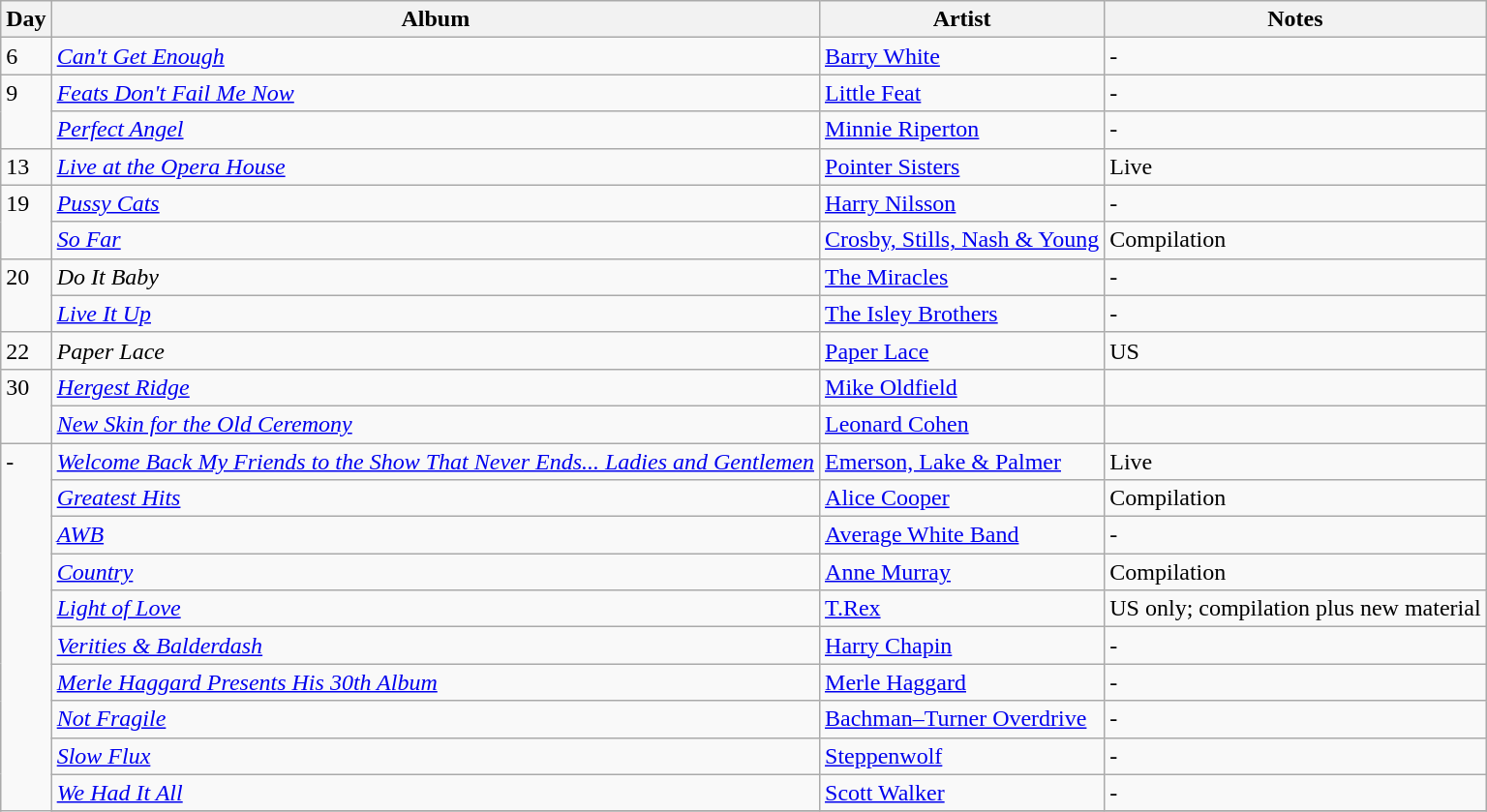<table class="wikitable">
<tr>
<th>Day</th>
<th>Album</th>
<th>Artist</th>
<th>Notes</th>
</tr>
<tr>
<td rowspan="1" valign="top">6</td>
<td><em><a href='#'>Can't Get Enough</a></em></td>
<td><a href='#'>Barry White</a></td>
<td>-</td>
</tr>
<tr>
<td rowspan="2" valign="top">9</td>
<td><em><a href='#'>Feats Don't Fail Me Now</a></em></td>
<td><a href='#'>Little Feat</a></td>
<td>-</td>
</tr>
<tr>
<td><em><a href='#'>Perfect Angel</a></em></td>
<td><a href='#'>Minnie Riperton</a></td>
<td>-</td>
</tr>
<tr>
<td rowspan="1" valign="top">13</td>
<td><em><a href='#'>Live at the Opera House</a></em></td>
<td><a href='#'>Pointer Sisters</a></td>
<td>Live</td>
</tr>
<tr>
<td rowspan="2" valign="top">19</td>
<td><em><a href='#'>Pussy Cats</a></em></td>
<td><a href='#'>Harry Nilsson</a></td>
<td>-</td>
</tr>
<tr>
<td><em><a href='#'>So Far</a></em></td>
<td><a href='#'>Crosby, Stills, Nash & Young</a></td>
<td>Compilation</td>
</tr>
<tr>
<td rowspan="2" valign="top">20</td>
<td><em>Do It Baby</em></td>
<td><a href='#'>The Miracles</a></td>
<td>-</td>
</tr>
<tr>
<td><em><a href='#'>Live It Up</a></em></td>
<td><a href='#'>The Isley Brothers</a></td>
<td>-</td>
</tr>
<tr>
<td rowspan="1" valign="bottom">22</td>
<td><em>Paper Lace</em></td>
<td><a href='#'>Paper Lace</a></td>
<td>US</td>
</tr>
<tr>
<td rowspan="2" valign="top">30</td>
<td><em><a href='#'>Hergest Ridge</a></em></td>
<td><a href='#'>Mike Oldfield</a></td>
<td></td>
</tr>
<tr>
<td><em><a href='#'>New Skin for the Old Ceremony</a></em></td>
<td><a href='#'>Leonard Cohen</a></td>
<td></td>
</tr>
<tr>
<td rowspan="13" valign="top">-</td>
<td><em><a href='#'>Welcome Back My Friends to the Show That Never Ends... Ladies and Gentlemen</a></em></td>
<td><a href='#'>Emerson, Lake & Palmer</a></td>
<td>Live</td>
</tr>
<tr>
<td><em><a href='#'>Greatest Hits</a></em></td>
<td><a href='#'>Alice Cooper</a></td>
<td>Compilation</td>
</tr>
<tr>
<td><em><a href='#'>AWB</a></em></td>
<td><a href='#'>Average White Band</a></td>
<td>-</td>
</tr>
<tr>
<td><em><a href='#'>Country</a></em></td>
<td><a href='#'>Anne Murray</a></td>
<td>Compilation</td>
</tr>
<tr>
<td><em><a href='#'>Light of Love</a></em></td>
<td><a href='#'>T.Rex</a></td>
<td>US only; compilation plus new material</td>
</tr>
<tr>
<td><em><a href='#'>Verities & Balderdash</a></em></td>
<td><a href='#'>Harry Chapin</a></td>
<td>-</td>
</tr>
<tr>
<td><em><a href='#'>Merle Haggard Presents His 30th Album</a></em></td>
<td><a href='#'>Merle Haggard</a></td>
<td>-</td>
</tr>
<tr>
<td><em><a href='#'>Not Fragile</a></em></td>
<td><a href='#'>Bachman–Turner Overdrive</a></td>
<td>-</td>
</tr>
<tr>
<td><em><a href='#'>Slow Flux</a></em></td>
<td><a href='#'>Steppenwolf</a></td>
<td>-</td>
</tr>
<tr>
<td><em><a href='#'>We Had It All</a></em></td>
<td><a href='#'>Scott Walker</a></td>
<td>-</td>
</tr>
<tr>
</tr>
</table>
